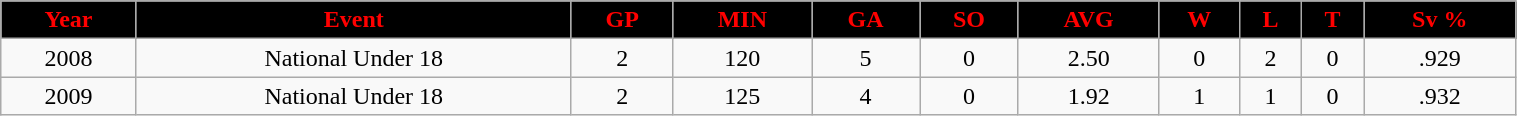<table class="wikitable" style="width:80%;">
<tr style="text-align:center; background:black; color:red;">
<td><strong>Year</strong></td>
<td><strong>Event</strong></td>
<td><strong>GP</strong></td>
<td><strong>MIN</strong></td>
<td><strong>GA</strong></td>
<td><strong>SO</strong></td>
<td><strong>AVG</strong></td>
<td><strong>W</strong></td>
<td><strong>L</strong></td>
<td><strong>T</strong></td>
<td><strong>Sv %</strong></td>
</tr>
<tr style="text-align:center;" bgcolor="">
<td>2008</td>
<td>National Under 18</td>
<td>2</td>
<td>120</td>
<td>5</td>
<td>0</td>
<td>2.50</td>
<td>0</td>
<td>2</td>
<td>0</td>
<td>.929</td>
</tr>
<tr style="text-align:center;" bgcolor="">
<td>2009</td>
<td>National Under 18</td>
<td>2</td>
<td>125</td>
<td>4</td>
<td>0</td>
<td>1.92</td>
<td>1</td>
<td>1</td>
<td>0</td>
<td>.932</td>
</tr>
</table>
